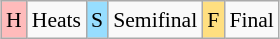<table class="wikitable" style="margin:0.5em auto; font-size:90%; line-height:1.25em; text-align:center;">
<tr>
<td style="background-color:#FFBBBB;">H</td>
<td>Heats</td>
<td style="background-color:#97DEFF;">S</td>
<td>Semifinal</td>
<td style="background-color:#FFDF80;">F</td>
<td>Final</td>
</tr>
</table>
